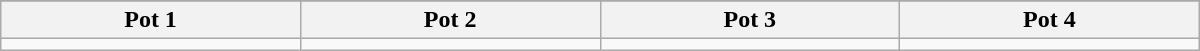<table class="wikitable" width=800px>
<tr>
</tr>
<tr>
<th width=200px>Pot 1</th>
<th width=200px>Pot 2</th>
<th width=200px>Pot 3</th>
<th width=200px>Pot 4</th>
</tr>
<tr>
<td valign=top></td>
<td valign=top></td>
<td valign=top></td>
<td valign=top></td>
</tr>
</table>
